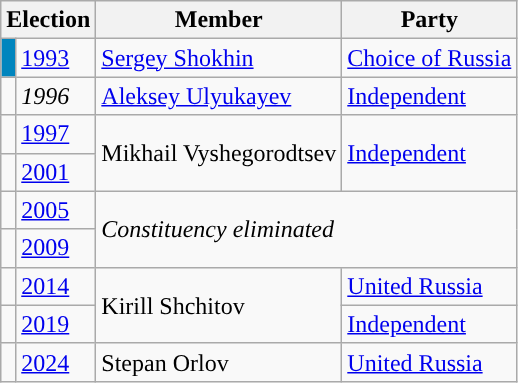<table class="wikitable">
<tr>
<th colspan="2">Election</th>
<th>Member</th>
<th>Party</th>
</tr>
<tr>
<td style="background-color:#0085BE"></td>
<td><a href='#'>1993</a></td>
<td><a href='#'>Sergey Shokhin</a></td>
<td><a href='#'>Choice of Russia</a></td>
</tr>
<tr>
<td style="background-color:"></td>
<td><em>1996</em></td>
<td><a href='#'>Aleksey Ulyukayev</a></td>
<td><a href='#'>Independent</a></td>
</tr>
<tr>
<td style="background-color:"></td>
<td><a href='#'>1997</a></td>
<td rowspan=2>Mikhail Vyshegorodtsev</td>
<td rowspan=2><a href='#'>Independent</a></td>
</tr>
<tr>
<td style="background-color:"></td>
<td><a href='#'>2001</a></td>
</tr>
<tr>
<td style="background-color:"></td>
<td><a href='#'>2005</a></td>
<td colspan=2 rowspan=2><em>Constituency eliminated</em></td>
</tr>
<tr>
<td style="background-color:"></td>
<td><a href='#'>2009</a></td>
</tr>
<tr>
<td style="background-color:"></td>
<td><a href='#'>2014</a></td>
<td rowspan=2>Kirill Shchitov</td>
<td><a href='#'>United Russia</a></td>
</tr>
<tr>
<td style="background-color:"></td>
<td><a href='#'>2019</a></td>
<td><a href='#'>Independent</a></td>
</tr>
<tr>
<td style="background-color:"></td>
<td><a href='#'>2024</a></td>
<td>Stepan Orlov</td>
<td><a href='#'>United Russia</a></td>
</tr>
</table>
